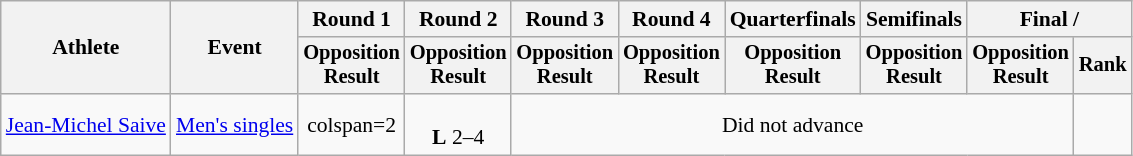<table class="wikitable" style="font-size:90%">
<tr>
<th rowspan="2">Athlete</th>
<th rowspan="2">Event</th>
<th>Round 1</th>
<th>Round 2</th>
<th>Round 3</th>
<th>Round 4</th>
<th>Quarterfinals</th>
<th>Semifinals</th>
<th colspan=2>Final / </th>
</tr>
<tr style="font-size:95%">
<th>Opposition<br>Result</th>
<th>Opposition<br>Result</th>
<th>Opposition<br>Result</th>
<th>Opposition<br>Result</th>
<th>Opposition<br>Result</th>
<th>Opposition<br>Result</th>
<th>Opposition<br>Result</th>
<th>Rank</th>
</tr>
<tr align=center>
<td align=left><a href='#'>Jean-Michel Saive</a></td>
<td align=left><a href='#'>Men's singles</a></td>
<td>colspan=2 </td>
<td><br><strong>L</strong> 2–4</td>
<td colspan=5>Did not advance</td>
</tr>
</table>
